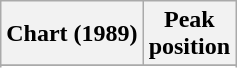<table class="wikitable sortable">
<tr>
<th>Chart (1989)</th>
<th>Peak<br>position</th>
</tr>
<tr>
</tr>
<tr>
</tr>
</table>
